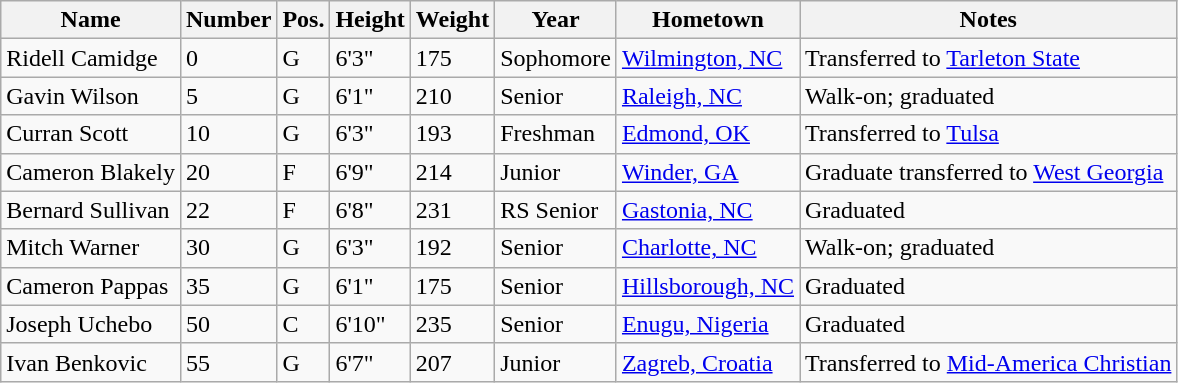<table class="wikitable sortable" border="1">
<tr>
<th style=>Name</th>
<th style=>Number</th>
<th style=>Pos.</th>
<th style=>Height</th>
<th style=>Weight</th>
<th style=>Year</th>
<th style=>Hometown</th>
<th style=>Notes</th>
</tr>
<tr>
<td>Ridell Camidge</td>
<td>0</td>
<td>G</td>
<td>6'3"</td>
<td>175</td>
<td>Sophomore</td>
<td><a href='#'>Wilmington, NC</a></td>
<td>Transferred to <a href='#'>Tarleton State</a></td>
</tr>
<tr>
<td>Gavin Wilson</td>
<td>5</td>
<td>G</td>
<td>6'1"</td>
<td>210</td>
<td>Senior</td>
<td><a href='#'>Raleigh, NC</a></td>
<td>Walk-on; graduated</td>
</tr>
<tr>
<td>Curran Scott</td>
<td>10</td>
<td>G</td>
<td>6'3"</td>
<td>193</td>
<td>Freshman</td>
<td><a href='#'>Edmond, OK</a></td>
<td>Transferred to <a href='#'>Tulsa</a></td>
</tr>
<tr>
<td>Cameron Blakely</td>
<td>20</td>
<td>F</td>
<td>6'9"</td>
<td>214</td>
<td>Junior</td>
<td><a href='#'>Winder, GA</a></td>
<td>Graduate transferred to <a href='#'>West Georgia</a></td>
</tr>
<tr>
<td>Bernard Sullivan</td>
<td>22</td>
<td>F</td>
<td>6'8"</td>
<td>231</td>
<td>RS Senior</td>
<td><a href='#'>Gastonia, NC</a></td>
<td>Graduated</td>
</tr>
<tr>
<td>Mitch Warner</td>
<td>30</td>
<td>G</td>
<td>6'3"</td>
<td>192</td>
<td>Senior</td>
<td><a href='#'>Charlotte, NC</a></td>
<td>Walk-on; graduated</td>
</tr>
<tr>
<td>Cameron Pappas</td>
<td>35</td>
<td>G</td>
<td>6'1"</td>
<td>175</td>
<td>Senior</td>
<td><a href='#'>Hillsborough, NC</a></td>
<td>Graduated</td>
</tr>
<tr>
<td>Joseph Uchebo</td>
<td>50</td>
<td>C</td>
<td>6'10"</td>
<td>235</td>
<td>Senior</td>
<td><a href='#'>Enugu, Nigeria</a></td>
<td>Graduated</td>
</tr>
<tr>
<td>Ivan Benkovic</td>
<td>55</td>
<td>G</td>
<td>6'7"</td>
<td>207</td>
<td>Junior</td>
<td><a href='#'>Zagreb, Croatia</a></td>
<td>Transferred to <a href='#'>Mid-America Christian</a></td>
</tr>
</table>
